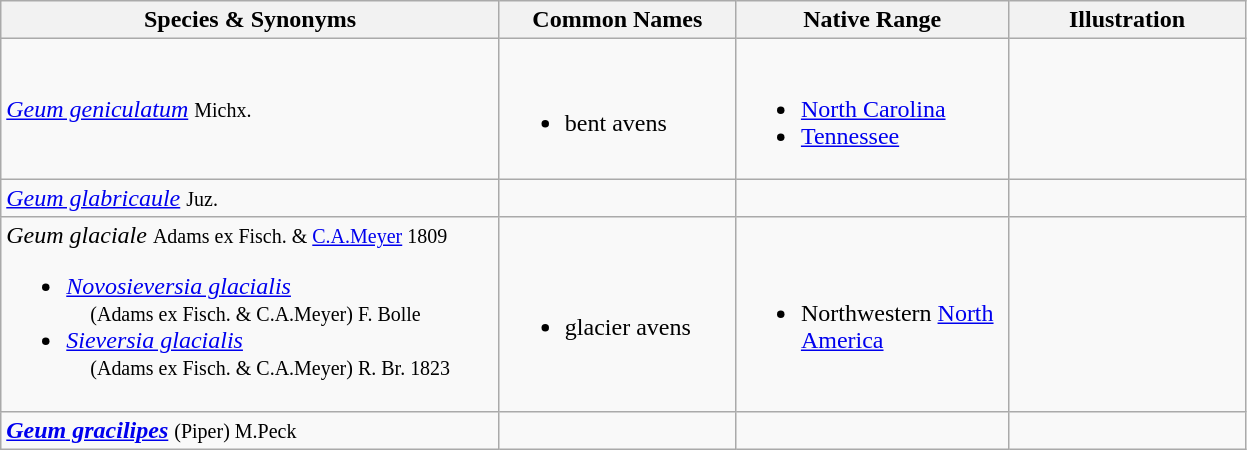<table class="wikitable">
<tr>
<th width=325>Species & Synonyms</th>
<th width=150>Common Names</th>
<th width=175>Native Range</th>
<th width=150>Illustration</th>
</tr>
<tr>
<td><em><a href='#'>Geum geniculatum</a></em> <small>Michx.</small></td>
<td><br><ul><li>bent avens</li></ul></td>
<td><br><ul><li><a href='#'>North Carolina</a></li><li><a href='#'>Tennessee</a></li></ul></td>
<td></td>
</tr>
<tr>
<td><em><a href='#'>Geum glabricaule</a></em> <small>Juz.</small></td>
<td></td>
<td></td>
<td></td>
</tr>
<tr>
<td><em>Geum glaciale</em> <small>Adams ex Fisch. & <a href='#'>C.A.Meyer</a> 1809</small><br><ul><li><em><a href='#'>Novosieversia glacialis</a></em><br> <small>(Adams ex Fisch. & C.A.Meyer) F. Bolle</small></li><li><em><a href='#'>Sieversia glacialis</a></em><br> <small>(Adams ex Fisch. & C.A.Meyer) R. Br. 1823</small></li></ul></td>
<td><br><ul><li>glacier avens</li></ul></td>
<td><br><ul><li>Northwestern <a href='#'>North America</a></li></ul></td>
<td></td>
</tr>
<tr>
<td><strong><em><a href='#'>Geum gracilipes</a></em></strong> <small>(Piper) M.Peck</small></td>
<td></td>
<td></td>
<td></td>
</tr>
</table>
